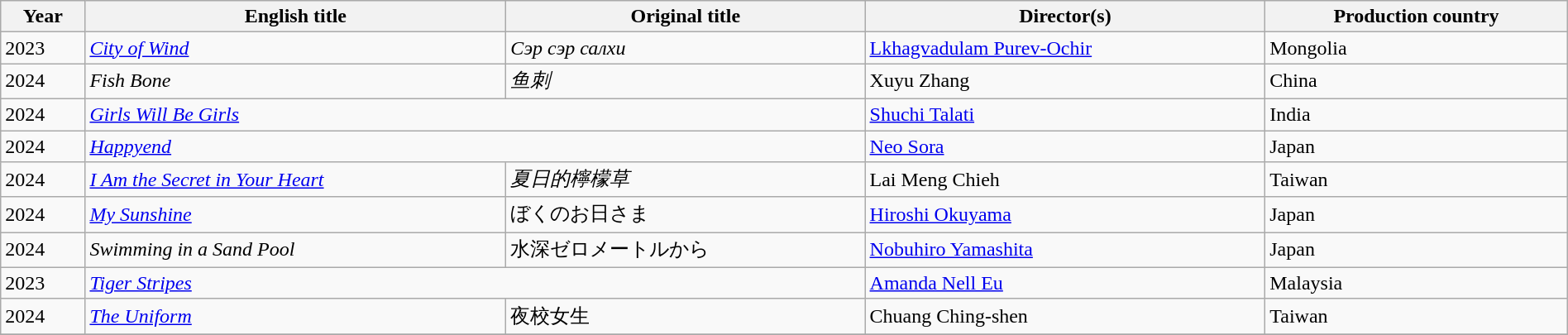<table class="sortable wikitable" style="width:100%; margin-bottom:4px" cellpadding="5">
<tr>
<th scope="col">Year</th>
<th scope="col">English title</th>
<th scope="col">Original title</th>
<th scope="col">Director(s)</th>
<th scope="col">Production country</th>
</tr>
<tr>
<td>2023</td>
<td><em><a href='#'>City of Wind</a></em></td>
<td><em>Сэр сэр салхи</em></td>
<td><a href='#'>Lkhagvadulam Purev-Ochir</a></td>
<td>Mongolia</td>
</tr>
<tr>
<td>2024</td>
<td><em>Fish Bone</em></td>
<td><em>鱼刺</em></td>
<td>Xuyu Zhang</td>
<td>China</td>
</tr>
<tr>
<td>2024</td>
<td colspan=2><em><a href='#'>Girls Will Be Girls</a></em></td>
<td><a href='#'>Shuchi Talati</a></td>
<td>India</td>
</tr>
<tr>
<td>2024</td>
<td colspan=2><em><a href='#'>Happyend</a></em></td>
<td><a href='#'>Neo Sora</a></td>
<td>Japan</td>
</tr>
<tr>
<td>2024</td>
<td><em><a href='#'>I Am the Secret in Your Heart</a></em></td>
<td><em>夏日的檸檬草</em></td>
<td>Lai Meng Chieh</td>
<td>Taiwan</td>
</tr>
<tr>
<td>2024</td>
<td><em><a href='#'>My Sunshine</a></em></td>
<td>ぼくのお日さま</td>
<td><a href='#'>Hiroshi Okuyama</a></td>
<td>Japan</td>
</tr>
<tr>
<td>2024</td>
<td><em>Swimming in a Sand Pool</em></td>
<td>水深ゼロメートルから</td>
<td><a href='#'>Nobuhiro Yamashita</a></td>
<td>Japan</td>
</tr>
<tr>
<td>2023</td>
<td colspan=2><em><a href='#'>Tiger Stripes</a></em></td>
<td><a href='#'>Amanda Nell Eu</a></td>
<td>Malaysia</td>
</tr>
<tr>
<td>2024</td>
<td><em><a href='#'>The Uniform</a></em></td>
<td>夜校女生</td>
<td>Chuang Ching-shen</td>
<td>Taiwan</td>
</tr>
<tr>
</tr>
</table>
